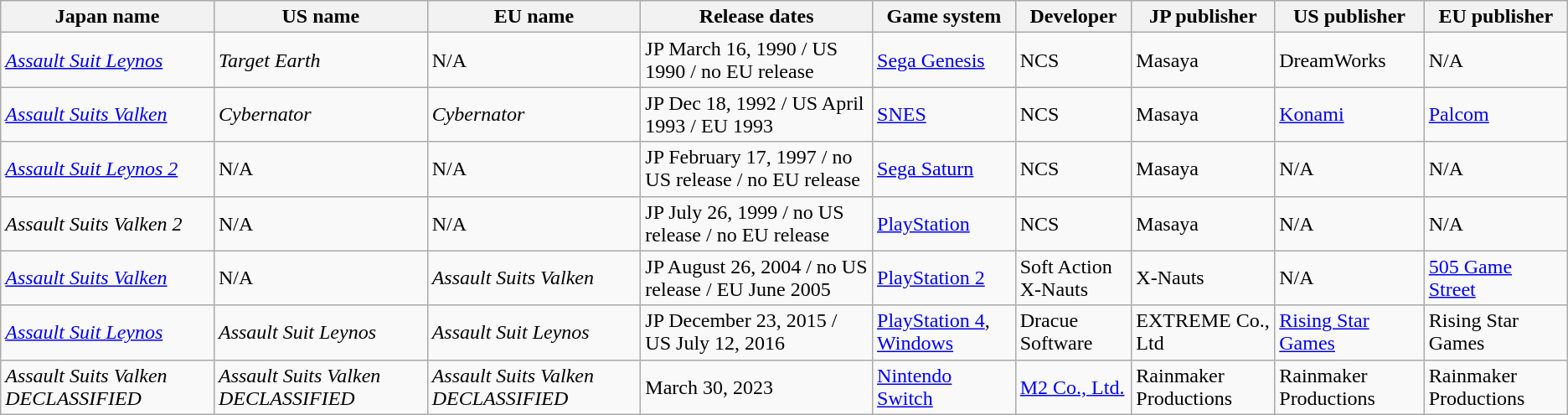<table class="wikitable">
<tr>
<th>Japan name</th>
<th>US name</th>
<th>EU name</th>
<th>Release dates</th>
<th>Game system</th>
<th>Developer</th>
<th>JP publisher</th>
<th>US publisher</th>
<th>EU publisher</th>
</tr>
<tr>
<td><em><a href='#'>Assault Suit Leynos</a></em></td>
<td><em>Target Earth</em></td>
<td>N/A</td>
<td>JP March 16, 1990 / US 1990 / no EU release</td>
<td><a href='#'>Sega Genesis</a></td>
<td>NCS</td>
<td>Masaya</td>
<td>DreamWorks</td>
<td>N/A</td>
</tr>
<tr>
<td><em><a href='#'>Assault Suits Valken</a></em></td>
<td><em>Cybernator</em></td>
<td><em>Cybernator</em></td>
<td>JP Dec 18, 1992 / US April 1993 / EU 1993</td>
<td><a href='#'>SNES</a></td>
<td>NCS</td>
<td>Masaya</td>
<td><a href='#'>Konami</a></td>
<td><a href='#'>Palcom</a></td>
</tr>
<tr>
<td><em><a href='#'>Assault Suit Leynos 2</a></em></td>
<td>N/A</td>
<td>N/A</td>
<td>JP February 17, 1997 / no US release / no EU release</td>
<td><a href='#'>Sega Saturn</a></td>
<td>NCS</td>
<td>Masaya</td>
<td>N/A</td>
<td>N/A</td>
</tr>
<tr>
<td><em>Assault Suits Valken 2</em></td>
<td>N/A</td>
<td>N/A</td>
<td>JP July 26, 1999 / no US release / no EU release</td>
<td><a href='#'>PlayStation</a></td>
<td>NCS</td>
<td>Masaya</td>
<td>N/A</td>
<td>N/A</td>
</tr>
<tr>
<td><em><a href='#'>Assault Suits Valken</a></em></td>
<td>N/A</td>
<td><em>Assault Suits Valken</em></td>
<td>JP August 26, 2004 / no US release / EU June 2005</td>
<td><a href='#'>PlayStation 2</a></td>
<td>Soft Action<br>X-Nauts</td>
<td>X-Nauts</td>
<td>N/A</td>
<td><a href='#'>505 Game Street</a></td>
</tr>
<tr>
<td><em><a href='#'>Assault Suit Leynos</a></em></td>
<td><em>Assault Suit Leynos</em></td>
<td><em>Assault Suit Leynos</em></td>
<td>JP December 23, 2015 / US July 12, 2016</td>
<td><a href='#'>PlayStation 4</a>, <a href='#'>Windows</a></td>
<td>Dracue Software</td>
<td>EXTREME Co., Ltd</td>
<td><a href='#'>Rising Star Games</a></td>
<td>Rising Star Games</td>
</tr>
<tr>
<td><em>Assault Suits Valken DECLASSIFIED</em></td>
<td><em>Assault Suits Valken DECLASSIFIED</em></td>
<td><em>Assault Suits Valken DECLASSIFIED</em></td>
<td>March 30, 2023</td>
<td><a href='#'>Nintendo Switch</a></td>
<td><a href='#'>M2 Co., Ltd.</a></td>
<td>Rainmaker Productions</td>
<td>Rainmaker Productions</td>
<td>Rainmaker Productions</td>
</tr>
</table>
